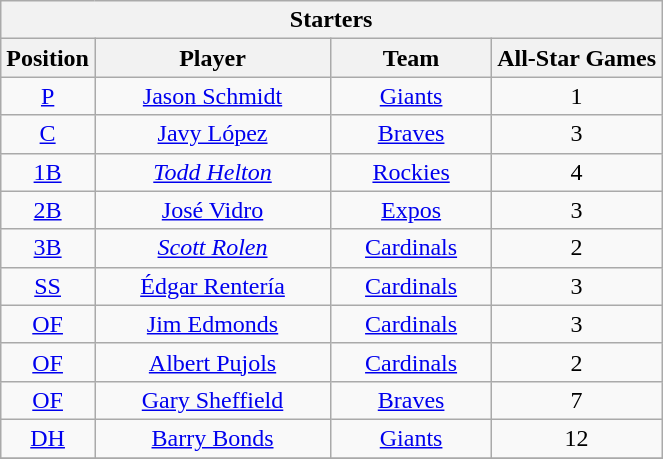<table class="wikitable" style="font-size: 100%; text-align:right;">
<tr>
<th colspan="4">Starters</th>
</tr>
<tr>
<th>Position</th>
<th width="150">Player</th>
<th width="100">Team</th>
<th>All-Star Games</th>
</tr>
<tr>
<td align="center"><a href='#'>P</a></td>
<td align="center"><a href='#'>Jason Schmidt</a></td>
<td align="center"><a href='#'>Giants</a></td>
<td align="center">1</td>
</tr>
<tr>
<td align="center"><a href='#'>C</a></td>
<td align="center"><a href='#'>Javy López</a></td>
<td align="center"><a href='#'>Braves</a></td>
<td align="center">3</td>
</tr>
<tr>
<td align="center"><a href='#'>1B</a></td>
<td align="center"><em><a href='#'>Todd Helton</a></em></td>
<td align="center"><a href='#'>Rockies</a></td>
<td align="center">4</td>
</tr>
<tr>
<td align="center"><a href='#'>2B</a></td>
<td align="center"><a href='#'>José Vidro</a></td>
<td align="center"><a href='#'>Expos</a></td>
<td align="center">3</td>
</tr>
<tr>
<td align="center"><a href='#'>3B</a></td>
<td align="center"><em><a href='#'>Scott Rolen</a></em></td>
<td align="center"><a href='#'>Cardinals</a></td>
<td align="center">2</td>
</tr>
<tr>
<td align="center"><a href='#'>SS</a></td>
<td align="center"><a href='#'>Édgar Rentería</a></td>
<td align="center"><a href='#'>Cardinals</a></td>
<td align="center">3</td>
</tr>
<tr>
<td align="center"><a href='#'>OF</a></td>
<td align="center"><a href='#'>Jim Edmonds</a></td>
<td align="center"><a href='#'>Cardinals</a></td>
<td align="center">3</td>
</tr>
<tr>
<td align="center"><a href='#'>OF</a></td>
<td align="center"><a href='#'>Albert Pujols</a></td>
<td align="center"><a href='#'>Cardinals</a></td>
<td align="center">2</td>
</tr>
<tr>
<td align="center"><a href='#'>OF</a></td>
<td align="center"><a href='#'>Gary Sheffield</a></td>
<td align="center"><a href='#'>Braves</a></td>
<td align="center">7</td>
</tr>
<tr>
<td align="center"><a href='#'>DH</a></td>
<td align="center"><a href='#'>Barry Bonds</a></td>
<td align="center"><a href='#'>Giants</a></td>
<td align="center">12</td>
</tr>
<tr>
</tr>
</table>
